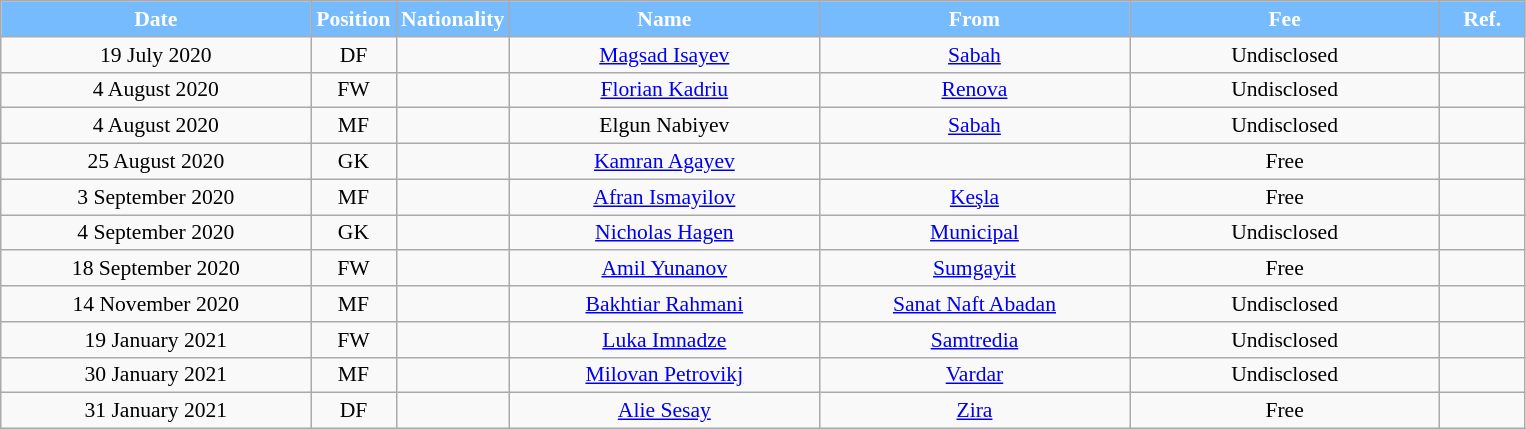<table class="wikitable"  style="text-align:center; font-size:90%; ">
<tr>
<th style="background:#77BBFF; color:#FFFFFF; width:200px;">Date</th>
<th style="background:#77BBFF; color:#FFFFFF; width:50px;">Position</th>
<th style="background:#77BBFF; color:#FFFFFF; width:50px;">Nationality</th>
<th style="background:#77BBFF; color:#FFFFFF; width:200px;">Name</th>
<th style="background:#77BBFF; color:#FFFFFF; width:200px;">From</th>
<th style="background:#77BBFF; color:#FFFFFF; width:200px;">Fee</th>
<th style="background:#77BBFF; color:#FFFFFF; width:50px;">Ref.</th>
</tr>
<tr>
<td>19 July 2020</td>
<td>DF</td>
<td></td>
<td><a href='#'>Magsad Isayev</a></td>
<td><a href='#'>Sabah</a></td>
<td>Undisclosed</td>
<td></td>
</tr>
<tr>
<td>4 August 2020</td>
<td>FW</td>
<td></td>
<td><a href='#'>Florian Kadriu</a></td>
<td><a href='#'>Renova</a></td>
<td>Undisclosed</td>
<td></td>
</tr>
<tr>
<td>4 August 2020</td>
<td>MF</td>
<td></td>
<td>Elgun Nabiyev</td>
<td><a href='#'>Sabah</a></td>
<td>Undisclosed</td>
<td></td>
</tr>
<tr>
<td>25 August 2020</td>
<td>GK</td>
<td></td>
<td><a href='#'>Kamran Agayev</a></td>
<td></td>
<td>Free</td>
<td></td>
</tr>
<tr>
<td>3 September 2020</td>
<td>MF</td>
<td></td>
<td><a href='#'>Afran Ismayilov</a></td>
<td><a href='#'>Keşla</a></td>
<td>Free</td>
<td></td>
</tr>
<tr>
<td>4 September 2020</td>
<td>GK</td>
<td></td>
<td><a href='#'>Nicholas Hagen</a></td>
<td><a href='#'>Municipal</a></td>
<td>Undisclosed</td>
<td></td>
</tr>
<tr>
<td>18 September 2020</td>
<td>FW</td>
<td></td>
<td><a href='#'>Amil Yunanov</a></td>
<td><a href='#'>Sumgayit</a></td>
<td>Free</td>
<td></td>
</tr>
<tr>
<td>14 November 2020</td>
<td>MF</td>
<td></td>
<td><a href='#'>Bakhtiar Rahmani</a></td>
<td><a href='#'>Sanat Naft Abadan</a></td>
<td>Undisclosed</td>
<td></td>
</tr>
<tr>
<td>19 January 2021</td>
<td>FW</td>
<td></td>
<td><a href='#'>Luka Imnadze</a></td>
<td><a href='#'>Samtredia</a></td>
<td>Undisclosed</td>
<td></td>
</tr>
<tr>
<td>30 January 2021</td>
<td>MF</td>
<td></td>
<td><a href='#'>Milovan Petrovikj</a></td>
<td><a href='#'>Vardar</a></td>
<td>Undisclosed</td>
<td></td>
</tr>
<tr>
<td>31 January 2021</td>
<td>DF</td>
<td></td>
<td><a href='#'>Alie Sesay</a></td>
<td><a href='#'>Zira</a></td>
<td>Free</td>
<td></td>
</tr>
</table>
